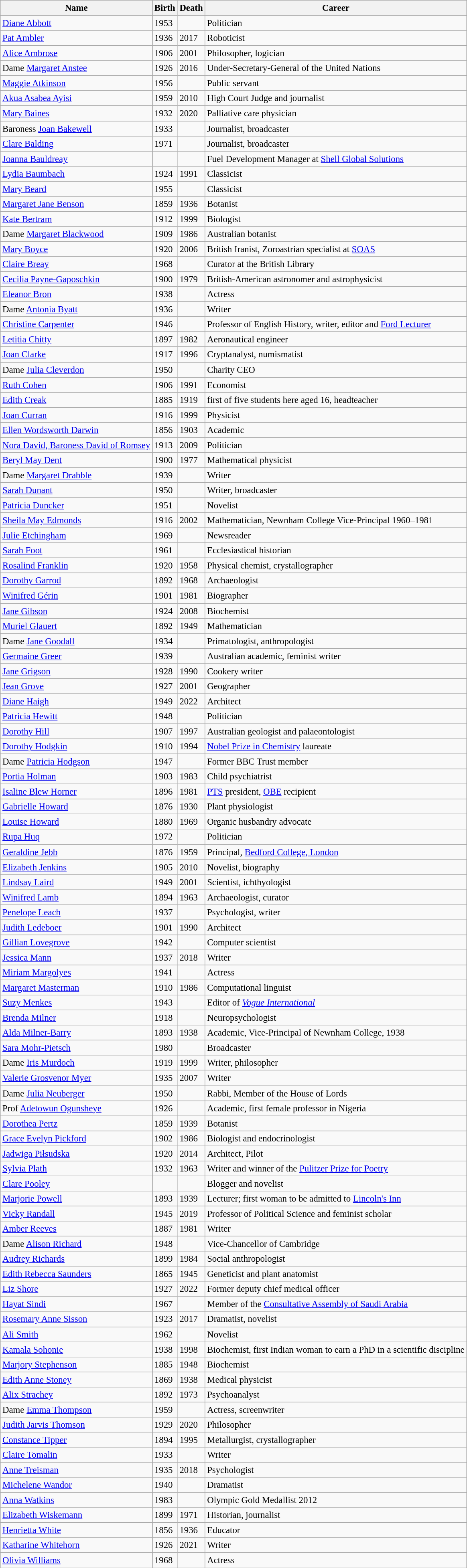<table class="wikitable sortable" style="font-size: 95%">
<tr>
<th>Name</th>
<th>Birth</th>
<th>Death</th>
<th>Career</th>
</tr>
<tr>
<td><a href='#'>Diane Abbott</a></td>
<td>1953</td>
<td></td>
<td>Politician</td>
</tr>
<tr>
<td><a href='#'>Pat Ambler</a></td>
<td>1936</td>
<td>2017</td>
<td>Roboticist</td>
</tr>
<tr>
<td><a href='#'>Alice Ambrose</a></td>
<td>1906</td>
<td>2001</td>
<td>Philosopher, logician</td>
</tr>
<tr>
<td>Dame <a href='#'>Margaret Anstee</a></td>
<td>1926</td>
<td>2016</td>
<td>Under-Secretary-General of the United Nations</td>
</tr>
<tr>
<td><a href='#'>Maggie Atkinson</a></td>
<td>1956</td>
<td></td>
<td>Public servant</td>
</tr>
<tr>
<td><a href='#'>Akua Asabea Ayisi</a></td>
<td>1959</td>
<td>2010</td>
<td>High Court Judge and journalist</td>
</tr>
<tr>
<td><a href='#'>Mary Baines</a></td>
<td>1932</td>
<td>2020</td>
<td>Palliative care physician</td>
</tr>
<tr>
<td>Baroness <a href='#'>Joan Bakewell</a></td>
<td>1933</td>
<td></td>
<td>Journalist, broadcaster</td>
</tr>
<tr>
<td><a href='#'>Clare Balding</a></td>
<td>1971</td>
<td></td>
<td>Journalist, broadcaster</td>
</tr>
<tr>
<td><a href='#'>Joanna Bauldreay</a></td>
<td></td>
<td></td>
<td>Fuel Development Manager at <a href='#'>Shell Global Solutions</a></td>
</tr>
<tr>
<td><a href='#'>Lydia Baumbach</a></td>
<td>1924</td>
<td>1991</td>
<td>Classicist</td>
</tr>
<tr>
<td><a href='#'>Mary Beard</a></td>
<td>1955</td>
<td></td>
<td>Classicist</td>
</tr>
<tr>
<td><a href='#'>Margaret Jane Benson</a></td>
<td>1859</td>
<td>1936</td>
<td>Botanist</td>
</tr>
<tr>
<td><a href='#'>Kate Bertram</a></td>
<td>1912</td>
<td>1999</td>
<td>Biologist</td>
</tr>
<tr>
<td>Dame <a href='#'>Margaret Blackwood</a></td>
<td>1909</td>
<td>1986</td>
<td>Australian botanist</td>
</tr>
<tr>
<td><a href='#'>Mary Boyce</a></td>
<td>1920</td>
<td>2006</td>
<td>British Iranist, Zoroastrian specialist at <a href='#'>SOAS</a></td>
</tr>
<tr>
<td><a href='#'>Claire Breay</a></td>
<td>1968</td>
<td></td>
<td>Curator at the British Library</td>
</tr>
<tr>
<td><a href='#'>Cecilia Payne-Gaposchkin</a></td>
<td>1900</td>
<td>1979</td>
<td>British-American astronomer and astrophysicist</td>
</tr>
<tr>
<td><a href='#'>Eleanor Bron</a></td>
<td>1938</td>
<td></td>
<td>Actress</td>
</tr>
<tr>
<td>Dame <a href='#'>Antonia Byatt</a></td>
<td>1936</td>
<td></td>
<td>Writer</td>
</tr>
<tr>
<td><a href='#'>Christine Carpenter</a></td>
<td>1946</td>
<td></td>
<td>Professor of English History, writer, editor and <a href='#'>Ford Lecturer</a></td>
</tr>
<tr>
<td><a href='#'>Letitia Chitty</a></td>
<td>1897</td>
<td>1982</td>
<td>Aeronautical engineer</td>
</tr>
<tr>
<td><a href='#'>Joan Clarke</a></td>
<td>1917</td>
<td>1996</td>
<td>Cryptanalyst, numismatist</td>
</tr>
<tr>
<td>Dame <a href='#'>Julia Cleverdon</a></td>
<td>1950</td>
<td></td>
<td>Charity CEO</td>
</tr>
<tr>
<td><a href='#'>Ruth Cohen</a></td>
<td>1906</td>
<td>1991</td>
<td>Economist</td>
</tr>
<tr>
<td><a href='#'>Edith Creak</a></td>
<td>1885</td>
<td>1919</td>
<td>first of five students here aged 16, headteacher</td>
</tr>
<tr>
<td><a href='#'>Joan Curran</a></td>
<td>1916</td>
<td>1999</td>
<td>Physicist</td>
</tr>
<tr>
<td><a href='#'>Ellen Wordsworth Darwin</a></td>
<td>1856</td>
<td>1903</td>
<td>Academic</td>
</tr>
<tr>
<td><a href='#'>Nora David, Baroness David of Romsey</a></td>
<td>1913</td>
<td>2009</td>
<td>Politician</td>
</tr>
<tr>
<td><a href='#'>Beryl May Dent</a></td>
<td>1900</td>
<td>1977</td>
<td>Mathematical physicist</td>
</tr>
<tr>
<td>Dame <a href='#'>Margaret Drabble</a></td>
<td>1939</td>
<td></td>
<td>Writer</td>
</tr>
<tr>
<td><a href='#'>Sarah Dunant</a></td>
<td>1950</td>
<td></td>
<td>Writer, broadcaster</td>
</tr>
<tr>
<td><a href='#'>Patricia Duncker</a></td>
<td>1951</td>
<td></td>
<td>Novelist</td>
</tr>
<tr>
<td><a href='#'>Sheila May Edmonds</a></td>
<td>1916</td>
<td>2002</td>
<td>Mathematician, Newnham College Vice-Principal 1960–1981</td>
</tr>
<tr>
<td><a href='#'>Julie Etchingham</a></td>
<td>1969</td>
<td></td>
<td>Newsreader</td>
</tr>
<tr>
<td><a href='#'>Sarah Foot</a></td>
<td>1961</td>
<td></td>
<td>Ecclesiastical historian</td>
</tr>
<tr>
<td><a href='#'>Rosalind Franklin</a></td>
<td>1920</td>
<td>1958</td>
<td>Physical chemist, crystallographer</td>
</tr>
<tr>
<td><a href='#'>Dorothy Garrod</a></td>
<td>1892</td>
<td>1968</td>
<td>Archaeologist</td>
</tr>
<tr>
<td><a href='#'>Winifred Gérin</a></td>
<td>1901</td>
<td>1981</td>
<td>Biographer</td>
</tr>
<tr>
<td><a href='#'>Jane Gibson</a></td>
<td>1924</td>
<td>2008</td>
<td>Biochemist</td>
</tr>
<tr>
<td><a href='#'>Muriel Glauert</a></td>
<td>1892</td>
<td>1949</td>
<td>Mathematician</td>
</tr>
<tr>
<td>Dame <a href='#'>Jane Goodall</a></td>
<td>1934</td>
<td></td>
<td>Primatologist, anthropologist</td>
</tr>
<tr>
<td><a href='#'>Germaine Greer</a></td>
<td>1939</td>
<td></td>
<td>Australian academic, feminist writer</td>
</tr>
<tr>
<td><a href='#'>Jane Grigson</a></td>
<td>1928</td>
<td>1990</td>
<td>Cookery writer</td>
</tr>
<tr>
<td><a href='#'>Jean Grove</a></td>
<td>1927</td>
<td>2001</td>
<td>Geographer</td>
</tr>
<tr>
<td><a href='#'>Diane Haigh</a></td>
<td>1949</td>
<td>2022</td>
<td>Architect</td>
</tr>
<tr>
<td><a href='#'>Patricia Hewitt</a></td>
<td>1948</td>
<td></td>
<td>Politician</td>
</tr>
<tr>
<td><a href='#'>Dorothy Hill</a></td>
<td>1907</td>
<td>1997</td>
<td>Australian geologist and palaeontologist</td>
</tr>
<tr>
<td><a href='#'>Dorothy Hodgkin</a></td>
<td>1910</td>
<td>1994</td>
<td><a href='#'>Nobel Prize in Chemistry</a> laureate</td>
</tr>
<tr>
<td>Dame <a href='#'>Patricia Hodgson</a></td>
<td>1947</td>
<td></td>
<td>Former BBC Trust member</td>
</tr>
<tr>
<td><a href='#'>Portia Holman</a></td>
<td>1903</td>
<td>1983</td>
<td>Child psychiatrist</td>
</tr>
<tr>
<td><a href='#'>Isaline Blew Horner</a></td>
<td>1896</td>
<td>1981</td>
<td><a href='#'>PTS</a> president, <a href='#'>OBE</a> recipient</td>
</tr>
<tr>
<td><a href='#'>Gabrielle Howard</a></td>
<td>1876</td>
<td>1930</td>
<td>Plant physiologist</td>
</tr>
<tr>
<td><a href='#'>Louise Howard</a></td>
<td>1880</td>
<td>1969</td>
<td>Organic husbandry advocate</td>
</tr>
<tr>
<td><a href='#'>Rupa Huq</a></td>
<td>1972</td>
<td></td>
<td>Politician</td>
</tr>
<tr>
<td><a href='#'>Geraldine Jebb</a></td>
<td>1876</td>
<td>1959</td>
<td>Principal, <a href='#'>Bedford College, London</a></td>
</tr>
<tr>
<td><a href='#'>Elizabeth Jenkins</a></td>
<td>1905</td>
<td>2010</td>
<td>Novelist, biography</td>
</tr>
<tr>
<td><a href='#'>Lindsay Laird</a></td>
<td>1949</td>
<td>2001</td>
<td>Scientist, ichthyologist</td>
</tr>
<tr>
<td><a href='#'>Winifred Lamb</a></td>
<td>1894</td>
<td>1963</td>
<td>Archaeologist, curator</td>
</tr>
<tr>
<td><a href='#'>Penelope Leach</a></td>
<td>1937</td>
<td></td>
<td>Psychologist, writer</td>
</tr>
<tr>
<td><a href='#'>Judith Ledeboer</a></td>
<td>1901</td>
<td>1990</td>
<td>Architect</td>
</tr>
<tr>
<td><a href='#'>Gillian Lovegrove</a></td>
<td>1942</td>
<td></td>
<td>Computer scientist</td>
</tr>
<tr>
<td><a href='#'>Jessica Mann</a></td>
<td>1937</td>
<td>2018</td>
<td>Writer</td>
</tr>
<tr>
<td><a href='#'>Miriam Margolyes</a></td>
<td>1941</td>
<td></td>
<td>Actress</td>
</tr>
<tr>
<td><a href='#'>Margaret Masterman</a></td>
<td>1910</td>
<td>1986</td>
<td>Computational linguist</td>
</tr>
<tr>
<td><a href='#'>Suzy Menkes</a></td>
<td>1943</td>
<td></td>
<td>Editor of <em><a href='#'>Vogue International</a></em></td>
</tr>
<tr>
<td><a href='#'>Brenda Milner</a></td>
<td>1918</td>
<td></td>
<td>Neuropsychologist</td>
</tr>
<tr>
<td><a href='#'>Alda Milner-Barry</a></td>
<td>1893</td>
<td>1938</td>
<td>Academic, Vice-Principal of Newnham College, 1938</td>
</tr>
<tr>
<td><a href='#'>Sara Mohr-Pietsch</a></td>
<td>1980</td>
<td></td>
<td>Broadcaster</td>
</tr>
<tr>
<td>Dame <a href='#'>Iris Murdoch</a></td>
<td>1919</td>
<td>1999</td>
<td>Writer, philosopher</td>
</tr>
<tr>
<td><a href='#'>Valerie Grosvenor Myer</a></td>
<td>1935</td>
<td>2007</td>
<td>Writer</td>
</tr>
<tr>
<td>Dame <a href='#'>Julia Neuberger</a></td>
<td>1950</td>
<td></td>
<td>Rabbi, Member of the House of Lords</td>
</tr>
<tr>
<td>Prof <a href='#'>Adetowun Ogunsheye</a></td>
<td>1926</td>
<td></td>
<td>Academic, first female professor in Nigeria</td>
</tr>
<tr>
<td><a href='#'>Dorothea Pertz</a></td>
<td>1859</td>
<td>1939</td>
<td>Botanist</td>
</tr>
<tr>
<td><a href='#'>Grace Evelyn Pickford</a></td>
<td>1902</td>
<td>1986</td>
<td>Biologist and endocrinologist</td>
</tr>
<tr>
<td><a href='#'>Jadwiga Piłsudska</a></td>
<td>1920</td>
<td>2014</td>
<td>Architect, Pilot</td>
</tr>
<tr>
<td><a href='#'>Sylvia Plath</a></td>
<td>1932</td>
<td>1963</td>
<td>Writer and winner of the <a href='#'>Pulitzer Prize for Poetry</a></td>
</tr>
<tr>
<td><a href='#'>Clare Pooley</a></td>
<td></td>
<td></td>
<td>Blogger and novelist</td>
</tr>
<tr>
<td><a href='#'>Marjorie Powell</a></td>
<td>1893</td>
<td>1939</td>
<td>Lecturer; first woman to be admitted to <a href='#'>Lincoln's Inn</a></td>
</tr>
<tr>
<td><a href='#'>Vicky Randall</a></td>
<td>1945</td>
<td>2019</td>
<td>Professor of Political Science and feminist scholar</td>
</tr>
<tr>
<td><a href='#'>Amber Reeves</a></td>
<td>1887</td>
<td>1981</td>
<td>Writer</td>
</tr>
<tr>
<td>Dame <a href='#'>Alison Richard</a></td>
<td>1948</td>
<td></td>
<td>Vice-Chancellor of Cambridge</td>
</tr>
<tr>
<td><a href='#'>Audrey Richards</a></td>
<td>1899</td>
<td>1984</td>
<td>Social anthropologist</td>
</tr>
<tr>
<td><a href='#'>Edith Rebecca Saunders</a></td>
<td>1865</td>
<td>1945</td>
<td>Geneticist and plant anatomist</td>
</tr>
<tr>
<td><a href='#'>Liz Shore</a></td>
<td>1927</td>
<td>2022</td>
<td>Former deputy chief medical officer</td>
</tr>
<tr>
<td><a href='#'>Hayat Sindi</a></td>
<td>1967</td>
<td></td>
<td>Member of the <a href='#'>Consultative Assembly of Saudi Arabia</a></td>
</tr>
<tr>
<td><a href='#'>Rosemary Anne Sisson</a></td>
<td>1923</td>
<td>2017</td>
<td>Dramatist, novelist</td>
</tr>
<tr>
<td><a href='#'>Ali Smith</a></td>
<td>1962</td>
<td></td>
<td>Novelist</td>
</tr>
<tr>
<td><a href='#'>Kamala Sohonie</a></td>
<td>1938</td>
<td>1998</td>
<td>Biochemist, first Indian woman to earn a PhD in a scientific discipline</td>
</tr>
<tr>
<td><a href='#'>Marjory Stephenson</a></td>
<td>1885</td>
<td>1948</td>
<td>Biochemist</td>
</tr>
<tr>
<td><a href='#'>Edith Anne Stoney</a></td>
<td>1869</td>
<td>1938</td>
<td>Medical physicist</td>
</tr>
<tr>
<td><a href='#'>Alix Strachey</a></td>
<td>1892</td>
<td>1973</td>
<td>Psychoanalyst</td>
</tr>
<tr>
<td>Dame <a href='#'>Emma Thompson</a></td>
<td>1959</td>
<td></td>
<td>Actress, screenwriter</td>
</tr>
<tr>
<td><a href='#'>Judith Jarvis Thomson</a></td>
<td>1929</td>
<td>2020</td>
<td>Philosopher</td>
</tr>
<tr>
<td><a href='#'>Constance Tipper</a></td>
<td>1894</td>
<td>1995</td>
<td>Metallurgist, crystallographer</td>
</tr>
<tr>
<td><a href='#'>Claire Tomalin</a></td>
<td>1933</td>
<td></td>
<td>Writer</td>
</tr>
<tr>
<td><a href='#'>Anne Treisman</a></td>
<td>1935</td>
<td>2018</td>
<td>Psychologist</td>
</tr>
<tr>
<td><a href='#'>Michelene Wandor</a></td>
<td>1940</td>
<td></td>
<td>Dramatist</td>
</tr>
<tr>
<td><a href='#'>Anna Watkins</a></td>
<td>1983</td>
<td></td>
<td>Olympic Gold Medallist 2012</td>
</tr>
<tr>
<td><a href='#'>Elizabeth Wiskemann</a></td>
<td>1899</td>
<td>1971</td>
<td>Historian, journalist</td>
</tr>
<tr>
<td><a href='#'>Henrietta White</a></td>
<td>1856</td>
<td>1936</td>
<td>Educator</td>
</tr>
<tr>
<td><a href='#'>Katharine Whitehorn</a></td>
<td>1926</td>
<td>2021</td>
<td>Writer</td>
</tr>
<tr>
<td><a href='#'>Olivia Williams</a></td>
<td>1968</td>
<td></td>
<td>Actress</td>
</tr>
<tr>
</tr>
</table>
